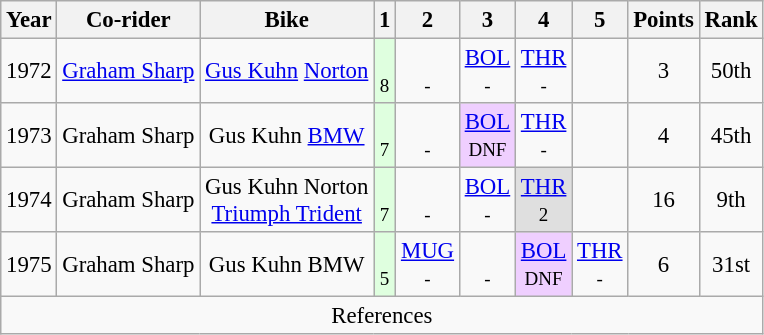<table class="wikitable" style="text-align:center; font-size:95%">
<tr>
<th>Year</th>
<th>Co-rider</th>
<th>Bike</th>
<th>1</th>
<th>2</th>
<th>3</th>
<th>4</th>
<th>5</th>
<th>Points</th>
<th>Rank</th>
</tr>
<tr>
<td>1972</td>
<td><a href='#'>Graham Sharp</a></td>
<td><a href='#'>Gus Kuhn</a> <a href='#'>Norton</a></td>
<td style="background:#DFFFDF;"><br><small>8</small></td>
<td><br><small>-</small></td>
<td><a href='#'>BOL</a><br><small>-</small></td>
<td><a href='#'>THR</a><br><small>-</small></td>
<td></td>
<td>3</td>
<td>50th</td>
</tr>
<tr>
<td>1973</td>
<td>Graham Sharp</td>
<td>Gus Kuhn <a href='#'>BMW</a></td>
<td style="background:#DFFFDF;"><br><small>7</small></td>
<td><br><small>-</small></td>
<td style="background:#EFCFFF;"><a href='#'>BOL</a><br><small>DNF</small></td>
<td><a href='#'>THR</a><br><small>-</small></td>
<td></td>
<td>4</td>
<td>45th</td>
</tr>
<tr>
<td>1974</td>
<td>Graham Sharp</td>
<td>Gus Kuhn Norton<br><a href='#'>Triumph Trident</a></td>
<td style="background:#DFFFDF;"><br><small>7</small></td>
<td><br><small>-</small></td>
<td><a href='#'>BOL</a><br><small>-</small></td>
<td style="background:#dfdfdf;"><a href='#'>THR</a><br><small>2</small></td>
<td></td>
<td>16</td>
<td>9th</td>
</tr>
<tr>
<td>1975</td>
<td>Graham Sharp</td>
<td>Gus Kuhn BMW</td>
<td style="background:#DFFFDF;"><br><small>5</small></td>
<td><a href='#'>MUG</a><br><small>-</small></td>
<td><br><small>-</small></td>
<td style="background:#EFCFFF;"><a href='#'>BOL</a><br><small>DNF</small></td>
<td><a href='#'>THR</a><br><small>-</small></td>
<td>6</td>
<td>31st</td>
</tr>
<tr>
<td colspan=10 align="center">References</td>
</tr>
</table>
